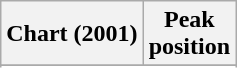<table class="wikitable sortable plainrowheaders" style="text-align:center">
<tr>
<th scope="col">Chart (2001)</th>
<th scope="col">Peak<br>position</th>
</tr>
<tr>
</tr>
<tr>
</tr>
<tr>
</tr>
</table>
